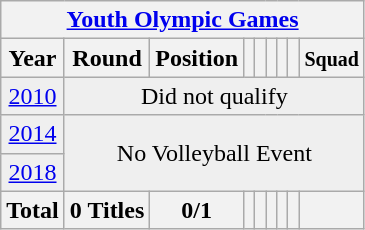<table class="wikitable" style="text-align: center;">
<tr>
<th colspan=9><a href='#'>Youth Olympic Games</a></th>
</tr>
<tr>
<th>Year</th>
<th>Round</th>
<th>Position</th>
<th></th>
<th></th>
<th></th>
<th></th>
<th></th>
<th><small>Squad</small></th>
</tr>
<tr bgcolor="efefef">
<td> <a href='#'>2010</a></td>
<td colspan=9>Did not qualify</td>
</tr>
<tr bgcolor="efefef">
<td> <a href='#'>2014</a></td>
<td colspan=9 rowspan=2 align=center>No Volleyball Event</td>
</tr>
<tr bgcolor="efefef">
<td> <a href='#'>2018</a></td>
</tr>
<tr>
<th>Total</th>
<th>0 Titles</th>
<th>0/1</th>
<th></th>
<th></th>
<th></th>
<th></th>
<th></th>
<th></th>
</tr>
</table>
